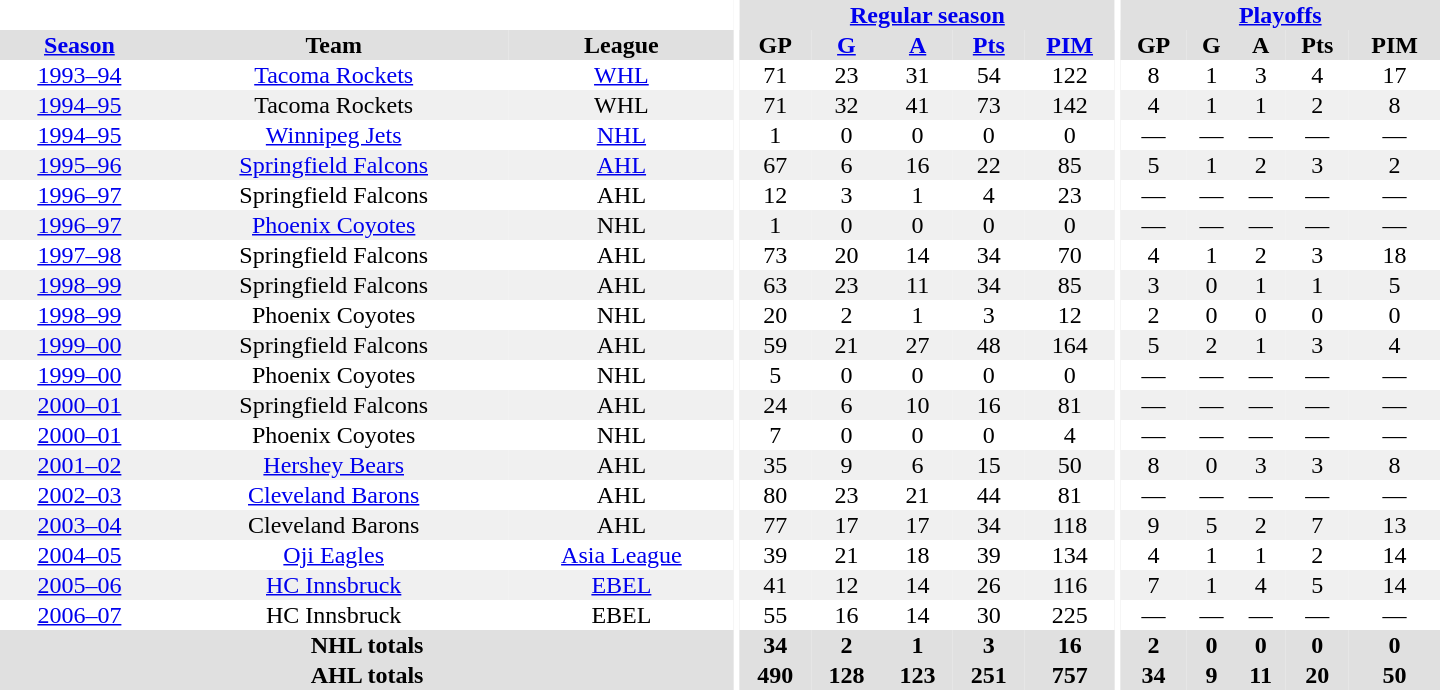<table border="0" cellpadding="1" cellspacing="0" style="text-align:center; width:60em">
<tr bgcolor="#e0e0e0">
<th colspan="3" bgcolor="#ffffff"></th>
<th rowspan="99" bgcolor="#ffffff"></th>
<th colspan="5"><a href='#'>Regular season</a></th>
<th rowspan="99" bgcolor="#ffffff"></th>
<th colspan="5"><a href='#'>Playoffs</a></th>
</tr>
<tr bgcolor="#e0e0e0">
<th><a href='#'>Season</a></th>
<th>Team</th>
<th>League</th>
<th>GP</th>
<th><a href='#'>G</a></th>
<th><a href='#'>A</a></th>
<th><a href='#'>Pts</a></th>
<th><a href='#'>PIM</a></th>
<th>GP</th>
<th>G</th>
<th>A</th>
<th>Pts</th>
<th>PIM</th>
</tr>
<tr>
<td><a href='#'>1993–94</a></td>
<td><a href='#'>Tacoma Rockets</a></td>
<td><a href='#'>WHL</a></td>
<td>71</td>
<td>23</td>
<td>31</td>
<td>54</td>
<td>122</td>
<td>8</td>
<td>1</td>
<td>3</td>
<td>4</td>
<td>17</td>
</tr>
<tr bgcolor="#f0f0f0">
<td><a href='#'>1994–95</a></td>
<td>Tacoma Rockets</td>
<td>WHL</td>
<td>71</td>
<td>32</td>
<td>41</td>
<td>73</td>
<td>142</td>
<td>4</td>
<td>1</td>
<td>1</td>
<td>2</td>
<td>8</td>
</tr>
<tr>
<td><a href='#'>1994–95</a></td>
<td><a href='#'>Winnipeg Jets</a></td>
<td><a href='#'>NHL</a></td>
<td>1</td>
<td>0</td>
<td>0</td>
<td>0</td>
<td>0</td>
<td>—</td>
<td>—</td>
<td>—</td>
<td>—</td>
<td>—</td>
</tr>
<tr bgcolor="#f0f0f0">
<td><a href='#'>1995–96</a></td>
<td><a href='#'>Springfield Falcons</a></td>
<td><a href='#'>AHL</a></td>
<td>67</td>
<td>6</td>
<td>16</td>
<td>22</td>
<td>85</td>
<td>5</td>
<td>1</td>
<td>2</td>
<td>3</td>
<td>2</td>
</tr>
<tr>
<td><a href='#'>1996–97</a></td>
<td>Springfield Falcons</td>
<td>AHL</td>
<td>12</td>
<td>3</td>
<td>1</td>
<td>4</td>
<td>23</td>
<td>—</td>
<td>—</td>
<td>—</td>
<td>—</td>
<td>—</td>
</tr>
<tr bgcolor="#f0f0f0">
<td><a href='#'>1996–97</a></td>
<td><a href='#'>Phoenix Coyotes</a></td>
<td>NHL</td>
<td>1</td>
<td>0</td>
<td>0</td>
<td>0</td>
<td>0</td>
<td>—</td>
<td>—</td>
<td>—</td>
<td>—</td>
<td>—</td>
</tr>
<tr>
<td><a href='#'>1997–98</a></td>
<td>Springfield Falcons</td>
<td>AHL</td>
<td>73</td>
<td>20</td>
<td>14</td>
<td>34</td>
<td>70</td>
<td>4</td>
<td>1</td>
<td>2</td>
<td>3</td>
<td>18</td>
</tr>
<tr bgcolor="#f0f0f0">
<td><a href='#'>1998–99</a></td>
<td>Springfield Falcons</td>
<td>AHL</td>
<td>63</td>
<td>23</td>
<td>11</td>
<td>34</td>
<td>85</td>
<td>3</td>
<td>0</td>
<td>1</td>
<td>1</td>
<td>5</td>
</tr>
<tr>
<td><a href='#'>1998–99</a></td>
<td>Phoenix Coyotes</td>
<td>NHL</td>
<td>20</td>
<td>2</td>
<td>1</td>
<td>3</td>
<td>12</td>
<td>2</td>
<td>0</td>
<td>0</td>
<td>0</td>
<td>0</td>
</tr>
<tr bgcolor="#f0f0f0">
<td><a href='#'>1999–00</a></td>
<td>Springfield Falcons</td>
<td>AHL</td>
<td>59</td>
<td>21</td>
<td>27</td>
<td>48</td>
<td>164</td>
<td>5</td>
<td>2</td>
<td>1</td>
<td>3</td>
<td>4</td>
</tr>
<tr>
<td><a href='#'>1999–00</a></td>
<td>Phoenix Coyotes</td>
<td>NHL</td>
<td>5</td>
<td>0</td>
<td>0</td>
<td>0</td>
<td>0</td>
<td>—</td>
<td>—</td>
<td>—</td>
<td>—</td>
<td>—</td>
</tr>
<tr bgcolor="#f0f0f0">
<td><a href='#'>2000–01</a></td>
<td>Springfield Falcons</td>
<td>AHL</td>
<td>24</td>
<td>6</td>
<td>10</td>
<td>16</td>
<td>81</td>
<td>—</td>
<td>—</td>
<td>—</td>
<td>—</td>
<td>—</td>
</tr>
<tr>
<td><a href='#'>2000–01</a></td>
<td>Phoenix Coyotes</td>
<td>NHL</td>
<td>7</td>
<td>0</td>
<td>0</td>
<td>0</td>
<td>4</td>
<td>—</td>
<td>—</td>
<td>—</td>
<td>—</td>
<td>—</td>
</tr>
<tr bgcolor="#f0f0f0">
<td><a href='#'>2001–02</a></td>
<td><a href='#'>Hershey Bears</a></td>
<td>AHL</td>
<td>35</td>
<td>9</td>
<td>6</td>
<td>15</td>
<td>50</td>
<td>8</td>
<td>0</td>
<td>3</td>
<td>3</td>
<td>8</td>
</tr>
<tr>
<td><a href='#'>2002–03</a></td>
<td><a href='#'>Cleveland Barons</a></td>
<td>AHL</td>
<td>80</td>
<td>23</td>
<td>21</td>
<td>44</td>
<td>81</td>
<td>—</td>
<td>—</td>
<td>—</td>
<td>—</td>
<td>—</td>
</tr>
<tr bgcolor="#f0f0f0">
<td><a href='#'>2003–04</a></td>
<td>Cleveland Barons</td>
<td>AHL</td>
<td>77</td>
<td>17</td>
<td>17</td>
<td>34</td>
<td>118</td>
<td>9</td>
<td>5</td>
<td>2</td>
<td>7</td>
<td>13</td>
</tr>
<tr>
<td><a href='#'>2004–05</a></td>
<td><a href='#'>Oji Eagles</a></td>
<td><a href='#'>Asia League</a></td>
<td>39</td>
<td>21</td>
<td>18</td>
<td>39</td>
<td>134</td>
<td>4</td>
<td>1</td>
<td>1</td>
<td>2</td>
<td>14</td>
</tr>
<tr bgcolor="#f0f0f0">
<td><a href='#'>2005–06</a></td>
<td><a href='#'>HC Innsbruck</a></td>
<td><a href='#'>EBEL</a></td>
<td>41</td>
<td>12</td>
<td>14</td>
<td>26</td>
<td>116</td>
<td>7</td>
<td>1</td>
<td>4</td>
<td>5</td>
<td>14</td>
</tr>
<tr>
<td><a href='#'>2006–07</a></td>
<td>HC Innsbruck</td>
<td>EBEL</td>
<td>55</td>
<td>16</td>
<td>14</td>
<td>30</td>
<td>225</td>
<td>—</td>
<td>—</td>
<td>—</td>
<td>—</td>
<td>—</td>
</tr>
<tr>
</tr>
<tr ALIGN="center" bgcolor="#e0e0e0">
<th colspan="3">NHL totals</th>
<th ALIGN="center">34</th>
<th ALIGN="center">2</th>
<th ALIGN="center">1</th>
<th ALIGN="center">3</th>
<th ALIGN="center">16</th>
<th ALIGN="center">2</th>
<th ALIGN="center">0</th>
<th ALIGN="center">0</th>
<th ALIGN="center">0</th>
<th ALIGN="center">0</th>
</tr>
<tr>
</tr>
<tr ALIGN="center" bgcolor="#e0e0e0">
<th colspan="3">AHL totals</th>
<th ALIGN="center">490</th>
<th ALIGN="center">128</th>
<th ALIGN="center">123</th>
<th ALIGN="center">251</th>
<th ALIGN="center">757</th>
<th ALIGN="center">34</th>
<th ALIGN="center">9</th>
<th ALIGN="center">11</th>
<th ALIGN="center">20</th>
<th ALIGN="center">50</th>
</tr>
</table>
